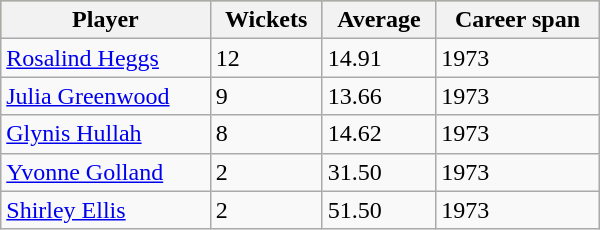<table class="wikitable"  style="width: 400px;">
<tr bgcolor=#bdb76b>
<th>Player</th>
<th>Wickets</th>
<th>Average</th>
<th>Career span</th>
</tr>
<tr>
<td><a href='#'>Rosalind Heggs</a></td>
<td>12</td>
<td>14.91</td>
<td>1973</td>
</tr>
<tr>
<td><a href='#'>Julia Greenwood</a></td>
<td>9</td>
<td>13.66</td>
<td>1973</td>
</tr>
<tr>
<td><a href='#'>Glynis Hullah</a></td>
<td>8</td>
<td>14.62</td>
<td>1973</td>
</tr>
<tr>
<td><a href='#'>Yvonne Golland</a></td>
<td>2</td>
<td>31.50</td>
<td>1973</td>
</tr>
<tr>
<td><a href='#'>Shirley Ellis</a></td>
<td>2</td>
<td>51.50</td>
<td>1973</td>
</tr>
</table>
